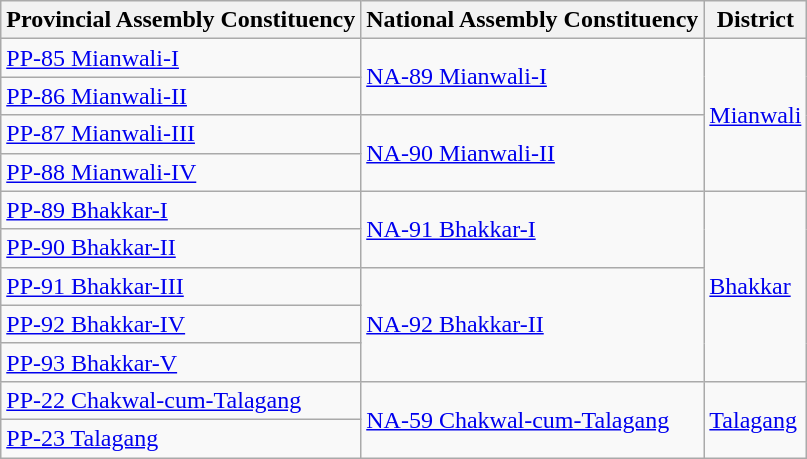<table class="wikitable sortable static-row-numbers static-row-header-hash">
<tr>
<th>Provincial Assembly Constituency</th>
<th>National Assembly Constituency</th>
<th>District</th>
</tr>
<tr>
<td><a href='#'>PP-85 Mianwali-I</a></td>
<td rowspan="2"><a href='#'>NA-89 Mianwali-I</a></td>
<td rowspan="4"><a href='#'>Mianwali</a></td>
</tr>
<tr>
<td><a href='#'>PP-86 Mianwali-II</a></td>
</tr>
<tr>
<td><a href='#'>PP-87 Mianwali-III</a></td>
<td rowspan="2"><a href='#'>NA-90 Mianwali-II</a></td>
</tr>
<tr>
<td><a href='#'>PP-88 Mianwali-IV</a></td>
</tr>
<tr>
<td><a href='#'>PP-89 Bhakkar-I</a></td>
<td rowspan="2"><a href='#'>NA-91 Bhakkar-I</a></td>
<td rowspan="5"><a href='#'>Bhakkar</a></td>
</tr>
<tr>
<td><a href='#'>PP-90 Bhakkar-II</a></td>
</tr>
<tr>
<td><a href='#'>PP-91 Bhakkar-III</a></td>
<td rowspan="3"><a href='#'>NA-92 Bhakkar-II</a></td>
</tr>
<tr>
<td><a href='#'>PP-92 Bhakkar-IV</a></td>
</tr>
<tr>
<td><a href='#'>PP-93 Bhakkar-V</a></td>
</tr>
<tr>
<td><a href='#'>PP-22 Chakwal-cum-Talagang</a></td>
<td rowspan="2"><a href='#'>NA-59 Chakwal-cum-Talagang</a></td>
<td rowspan="2"><a href='#'>Talagang</a></td>
</tr>
<tr>
<td><a href='#'>PP-23 Talagang</a></td>
</tr>
</table>
